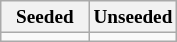<table class="wikitable" style="font-size:80%">
<tr>
<th width=50%>Seeded</th>
<th width=50%>Unseeded</th>
</tr>
<tr>
<td valign=top></td>
<td valign=top></td>
</tr>
</table>
